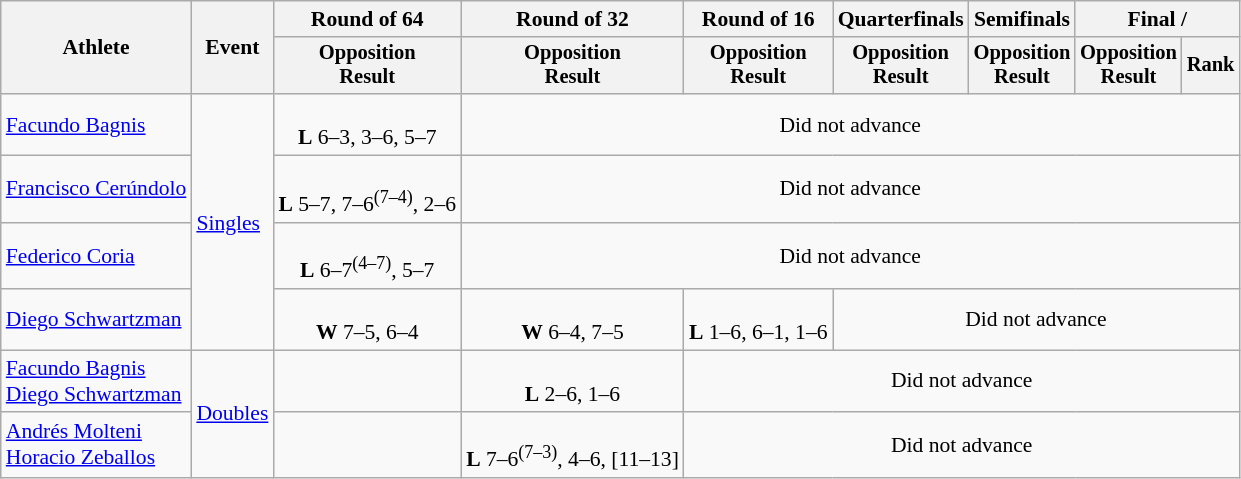<table class="wikitable" style="font-size:90%;">
<tr>
<th rowspan=2>Athlete</th>
<th rowspan=2>Event</th>
<th>Round of 64</th>
<th>Round of 32</th>
<th>Round of 16</th>
<th>Quarterfinals</th>
<th>Semifinals</th>
<th colspan=2>Final / </th>
</tr>
<tr style="font-size:95%">
<th>Opposition<br>Result</th>
<th>Opposition<br>Result</th>
<th>Opposition<br>Result</th>
<th>Opposition<br>Result</th>
<th>Opposition<br>Result</th>
<th>Opposition<br>Result</th>
<th>Rank</th>
</tr>
<tr align=center>
<td align=left><a href='#'>Facundo Bagnis</a></td>
<td align=left rowspan="4"><a href='#'>Singles</a></td>
<td><br><strong>L</strong> 6–3, 3–6, 5–7</td>
<td colspan=6>Did not advance</td>
</tr>
<tr align=center>
<td align=left><a href='#'>Francisco Cerúndolo</a></td>
<td><br><strong>L</strong> 5–7, 7–6<sup>(7–4)</sup>, 2–6</td>
<td colspan=6>Did not advance</td>
</tr>
<tr align=center>
<td align=left><a href='#'>Federico Coria</a></td>
<td><br><strong>L</strong> 6–7<sup>(4–7)</sup>, 5–7</td>
<td colspan=6>Did not advance</td>
</tr>
<tr align=center>
<td align=left><a href='#'>Diego Schwartzman</a></td>
<td><br><strong>W</strong> 7–5, 6–4</td>
<td><br><strong>W</strong> 6–4, 7–5</td>
<td><br><strong>L</strong> 1–6, 6–1, 1–6</td>
<td colspan=4>Did not advance</td>
</tr>
<tr align=center>
<td align=left><a href='#'>Facundo Bagnis</a><br><a href='#'>Diego Schwartzman</a></td>
<td align=left rowspan="2"><a href='#'>Doubles</a></td>
<td></td>
<td><br><strong>L</strong> 2–6, 1–6</td>
<td colspan=5>Did not advance</td>
</tr>
<tr align=center>
<td align=left><a href='#'>Andrés Molteni</a><br><a href='#'>Horacio Zeballos</a></td>
<td></td>
<td><br><strong>L</strong> 7–6<sup>(7–3)</sup>, 4–6, [11–13]</td>
<td colspan=5>Did not advance</td>
</tr>
</table>
